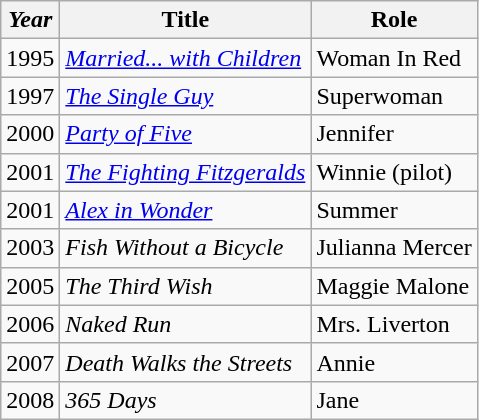<table class="wikitable">
<tr>
<th><em>Year</em></th>
<th><strong>Title</strong></th>
<th><strong>Role</strong></th>
</tr>
<tr>
<td>1995</td>
<td><em><a href='#'>Married... with Children</a></em></td>
<td>Woman In Red</td>
</tr>
<tr>
<td>1997</td>
<td><em><a href='#'>The Single Guy</a></em></td>
<td>Superwoman</td>
</tr>
<tr>
<td>2000</td>
<td><em><a href='#'>Party of Five</a></em></td>
<td>Jennifer</td>
</tr>
<tr>
<td>2001</td>
<td><em><a href='#'>The Fighting Fitzgeralds</a></em></td>
<td>Winnie (pilot)</td>
</tr>
<tr>
<td>2001</td>
<td><em><a href='#'>Alex in Wonder</a></em></td>
<td>Summer</td>
</tr>
<tr>
<td>2003</td>
<td><em>Fish Without a Bicycle</em></td>
<td>Julianna Mercer</td>
</tr>
<tr>
<td>2005</td>
<td><em>The Third Wish</em></td>
<td>Maggie Malone</td>
</tr>
<tr>
<td>2006</td>
<td><em>Naked Run</em></td>
<td>Mrs. Liverton</td>
</tr>
<tr>
<td>2007</td>
<td><em>Death Walks the Streets</em></td>
<td>Annie</td>
</tr>
<tr>
<td>2008</td>
<td><em>365 Days</em></td>
<td>Jane</td>
</tr>
</table>
